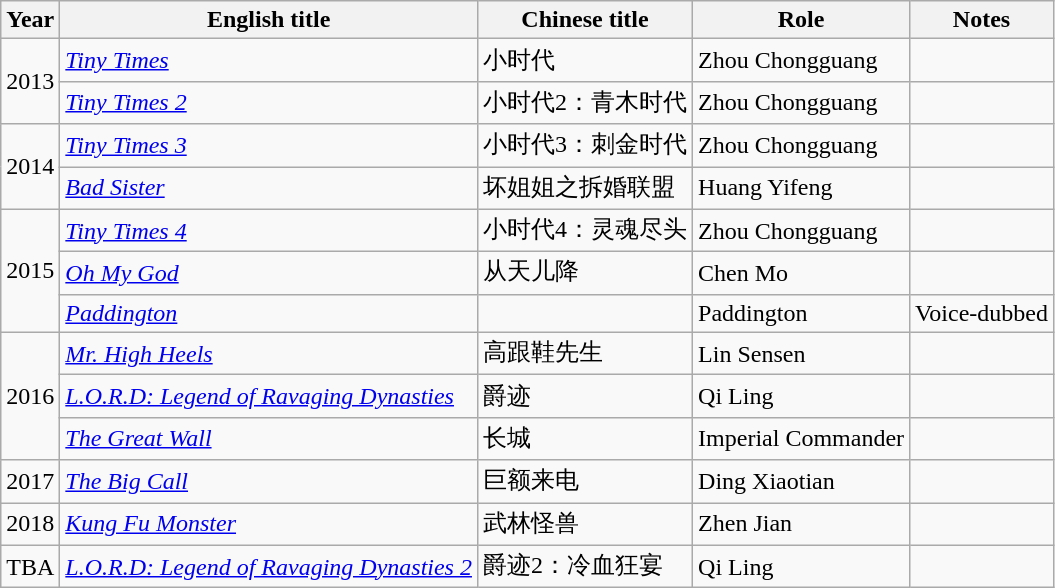<table class="wikitable sortable">
<tr>
<th>Year</th>
<th>English title</th>
<th>Chinese title</th>
<th>Role</th>
<th class="unsortable">Notes</th>
</tr>
<tr>
<td rowspan=2>2013</td>
<td><em><a href='#'>Tiny Times</a></em></td>
<td>小时代</td>
<td>Zhou Chongguang</td>
<td></td>
</tr>
<tr>
<td><em><a href='#'>Tiny Times 2</a></em></td>
<td>小时代2：青木时代</td>
<td>Zhou Chongguang</td>
<td></td>
</tr>
<tr>
<td rowspan=2>2014</td>
<td><em><a href='#'>Tiny Times 3</a></em></td>
<td>小时代3：刺金时代</td>
<td>Zhou Chongguang</td>
<td></td>
</tr>
<tr>
<td><em><a href='#'>Bad Sister</a></em></td>
<td>坏姐姐之拆婚联盟</td>
<td>Huang Yifeng</td>
<td></td>
</tr>
<tr>
<td rowspan="3">2015</td>
<td><em><a href='#'>Tiny Times 4</a></em></td>
<td>小时代4：灵魂尽头</td>
<td>Zhou Chongguang</td>
<td></td>
</tr>
<tr>
<td><em><a href='#'>Oh My God</a></em></td>
<td>从天儿降</td>
<td>Chen Mo</td>
<td></td>
</tr>
<tr>
<td><em><a href='#'>Paddington</a></em></td>
<td></td>
<td>Paddington</td>
<td>Voice-dubbed</td>
</tr>
<tr>
<td rowspan="3">2016</td>
<td><em><a href='#'>Mr. High Heels</a></em></td>
<td>高跟鞋先生</td>
<td>Lin Sensen</td>
<td></td>
</tr>
<tr>
<td><em><a href='#'>L.O.R.D: Legend of Ravaging Dynasties</a></em></td>
<td>爵迹</td>
<td>Qi Ling</td>
<td></td>
</tr>
<tr>
<td><em><a href='#'>The Great Wall</a></em></td>
<td>长城</td>
<td>Imperial Commander</td>
<td></td>
</tr>
<tr>
<td>2017</td>
<td><em><a href='#'>The Big Call</a></em></td>
<td>巨额来电</td>
<td>Ding Xiaotian</td>
<td></td>
</tr>
<tr>
<td>2018</td>
<td><em><a href='#'>Kung Fu Monster</a></em></td>
<td>武林怪兽</td>
<td>Zhen Jian</td>
<td></td>
</tr>
<tr>
<td>TBA</td>
<td><em><a href='#'>L.O.R.D: Legend of Ravaging Dynasties 2</a></em></td>
<td>爵迹2：冷血狂宴</td>
<td>Qi Ling</td>
<td></td>
</tr>
</table>
